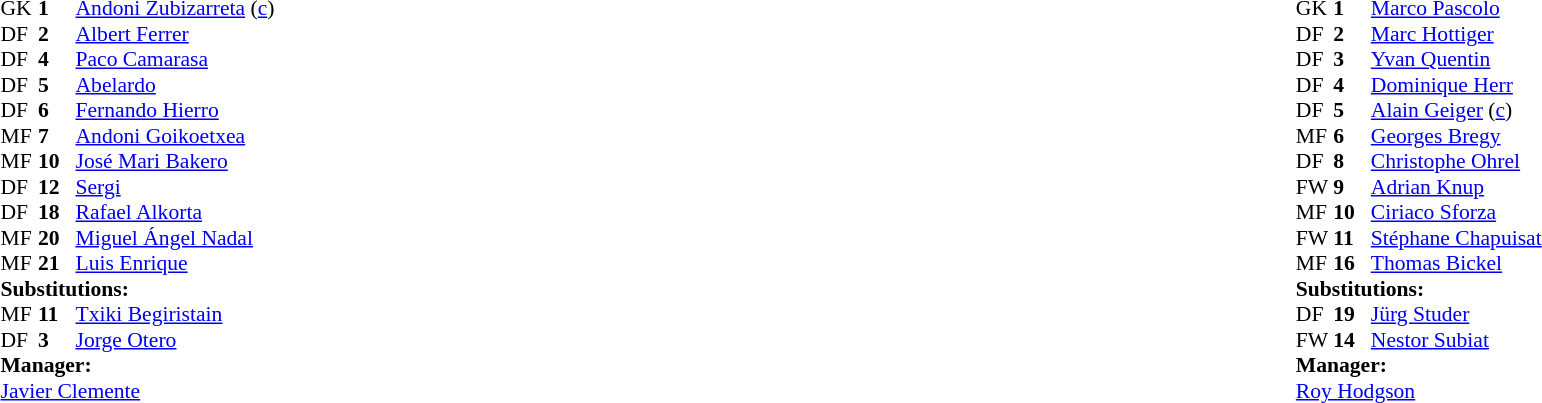<table width="100%">
<tr>
<td valign="top" width="50%"><br><table style="font-size: 90%" cellspacing="0" cellpadding="0">
<tr>
<th width="25"></th>
<th width="25"></th>
</tr>
<tr>
<td>GK</td>
<td><strong>1</strong></td>
<td><a href='#'>Andoni Zubizarreta</a> (<a href='#'>c</a>)</td>
</tr>
<tr>
<td>DF</td>
<td><strong>2</strong></td>
<td><a href='#'>Albert Ferrer</a></td>
<td></td>
</tr>
<tr>
<td>DF</td>
<td><strong>4</strong></td>
<td><a href='#'>Paco Camarasa</a></td>
<td></td>
</tr>
<tr>
<td>DF</td>
<td><strong>5</strong></td>
<td><a href='#'>Abelardo</a></td>
</tr>
<tr>
<td>DF</td>
<td><strong>6</strong></td>
<td><a href='#'>Fernando Hierro</a></td>
<td></td>
<td></td>
</tr>
<tr>
<td>MF</td>
<td><strong>7</strong></td>
<td><a href='#'>Andoni Goikoetxea</a></td>
<td></td>
<td></td>
</tr>
<tr>
<td>MF</td>
<td><strong>10</strong></td>
<td><a href='#'>José Mari Bakero</a></td>
</tr>
<tr>
<td>DF</td>
<td><strong>12</strong></td>
<td><a href='#'>Sergi</a></td>
</tr>
<tr>
<td>DF</td>
<td><strong>18</strong></td>
<td><a href='#'>Rafael Alkorta</a></td>
</tr>
<tr>
<td>MF</td>
<td><strong>20</strong></td>
<td><a href='#'>Miguel Ángel Nadal</a></td>
</tr>
<tr>
<td>MF</td>
<td><strong>21</strong></td>
<td><a href='#'>Luis Enrique</a></td>
</tr>
<tr>
<td colspan=3><strong>Substitutions:</strong></td>
</tr>
<tr>
<td>MF</td>
<td><strong>11</strong></td>
<td><a href='#'>Txiki Begiristain</a></td>
<td></td>
<td></td>
</tr>
<tr>
<td>DF</td>
<td><strong>3</strong></td>
<td><a href='#'>Jorge Otero</a></td>
<td></td>
<td></td>
</tr>
<tr>
<td colspan=3><strong>Manager:</strong></td>
</tr>
<tr>
<td colspan="4"><a href='#'>Javier Clemente</a></td>
</tr>
</table>
</td>
<td valign="top"></td>
<td valign="top" width="50%"><br><table style="font-size: 90%" cellspacing="0" cellpadding="0" align=center>
<tr>
<th width="25"></th>
<th width="25"></th>
</tr>
<tr>
<td>GK</td>
<td><strong>1</strong></td>
<td><a href='#'>Marco Pascolo</a></td>
<td></td>
</tr>
<tr>
<td>DF</td>
<td><strong>2</strong></td>
<td><a href='#'>Marc Hottiger</a></td>
<td></td>
</tr>
<tr>
<td>DF</td>
<td><strong>3</strong></td>
<td><a href='#'>Yvan Quentin</a></td>
<td></td>
<td></td>
</tr>
<tr>
<td>DF</td>
<td><strong>4</strong></td>
<td><a href='#'>Dominique Herr</a></td>
</tr>
<tr>
<td>DF</td>
<td><strong>5</strong></td>
<td><a href='#'>Alain Geiger</a> (<a href='#'>c</a>)</td>
</tr>
<tr>
<td>MF</td>
<td><strong>6</strong></td>
<td><a href='#'>Georges Bregy</a></td>
</tr>
<tr>
<td>DF</td>
<td><strong>8</strong></td>
<td><a href='#'>Christophe Ohrel</a></td>
<td></td>
<td></td>
</tr>
<tr>
<td>FW</td>
<td><strong>9</strong></td>
<td><a href='#'>Adrian Knup</a></td>
</tr>
<tr>
<td>MF</td>
<td><strong>10</strong></td>
<td><a href='#'>Ciriaco Sforza</a></td>
</tr>
<tr>
<td>FW</td>
<td><strong>11</strong></td>
<td><a href='#'>Stéphane Chapuisat</a></td>
</tr>
<tr>
<td>MF</td>
<td><strong>16</strong></td>
<td><a href='#'>Thomas Bickel</a></td>
</tr>
<tr>
<td colspan=3><strong>Substitutions:</strong></td>
</tr>
<tr>
<td>DF</td>
<td><strong>19</strong></td>
<td><a href='#'>Jürg Studer</a></td>
<td></td>
<td></td>
</tr>
<tr>
<td>FW</td>
<td><strong>14</strong></td>
<td><a href='#'>Nestor Subiat</a></td>
<td></td>
<td></td>
</tr>
<tr>
<td colspan=3><strong>Manager:</strong></td>
</tr>
<tr>
<td colspan="4"> <a href='#'>Roy Hodgson</a></td>
</tr>
</table>
</td>
</tr>
</table>
